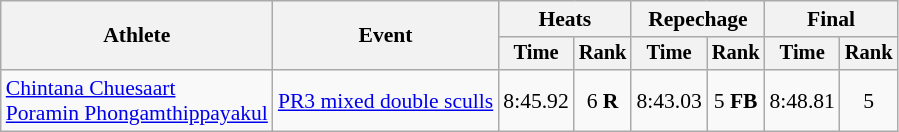<table class="wikitable" style="font-size:90%">
<tr>
<th rowspan=2>Athlete</th>
<th rowspan=2>Event</th>
<th colspan=2>Heats</th>
<th colspan=2>Repechage</th>
<th colspan=2>Final</th>
</tr>
<tr style="font-size:95%">
<th>Time</th>
<th>Rank</th>
<th>Time</th>
<th>Rank</th>
<th>Time</th>
<th>Rank</th>
</tr>
<tr align=center>
<td align=left><a href='#'>Chintana Chuesaart</a><br><a href='#'>Poramin Phongamthippayakul</a></td>
<td align=left><a href='#'>PR3 mixed double sculls</a></td>
<td>8:45.92</td>
<td>6 <strong>R</strong></td>
<td>8:43.03</td>
<td>5 <strong>FB</strong></td>
<td>8:48.81</td>
<td>5</td>
</tr>
</table>
